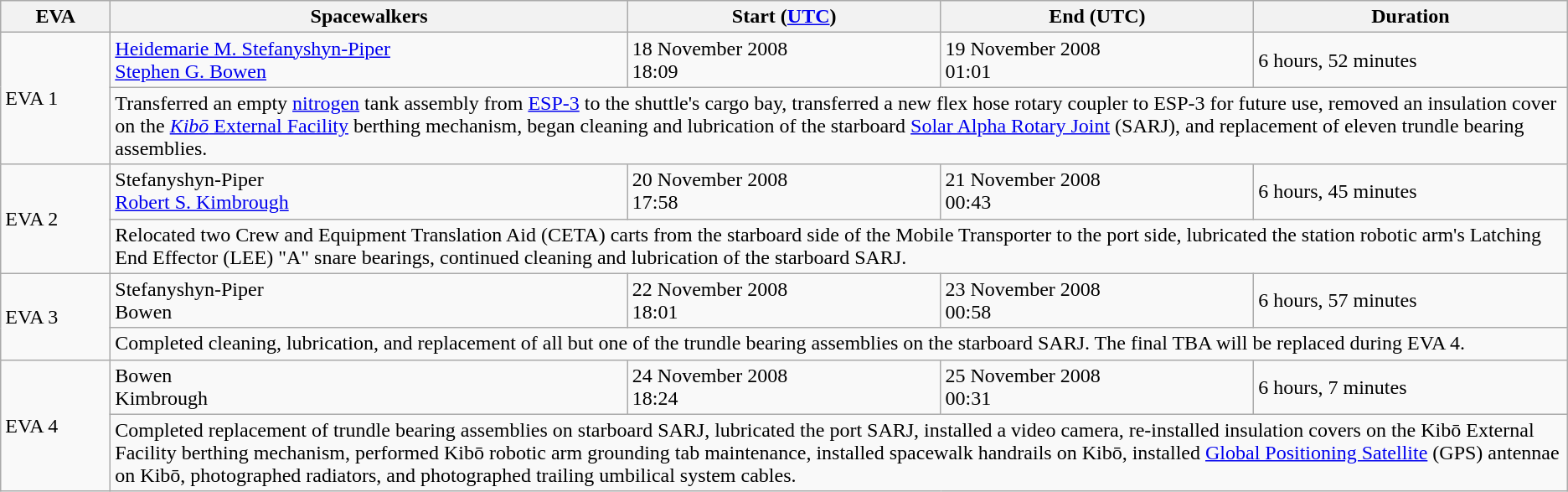<table class="wikitable">
<tr>
<th style="width: 5em;">EVA</th>
<th>Spacewalkers</th>
<th>Start (<a href='#'>UTC</a>)</th>
<th>End (UTC)</th>
<th>Duration</th>
</tr>
<tr>
<td rowspan="2">EVA 1</td>
<td><a href='#'>Heidemarie M. Stefanyshyn-Piper</a> <br> <a href='#'>Stephen G. Bowen</a></td>
<td>18 November 2008 <br> 18:09</td>
<td>19 November 2008 <br> 01:01</td>
<td>6 hours, 52 minutes</td>
</tr>
<tr>
<td colspan="4">Transferred an empty <a href='#'>nitrogen</a> tank assembly from <a href='#'>ESP-3</a> to the shuttle's cargo bay, transferred a new flex hose rotary coupler to ESP-3 for future use, removed an insulation cover on the <a href='#'><em>Kibō</em> External Facility</a> berthing mechanism, began cleaning and lubrication of the starboard <a href='#'>Solar Alpha Rotary Joint</a> (SARJ), and replacement of eleven trundle bearing assemblies.</td>
</tr>
<tr>
<td rowspan="2">EVA 2</td>
<td>Stefanyshyn-Piper <br> <a href='#'>Robert S. Kimbrough</a></td>
<td>20 November 2008 <br> 17:58</td>
<td>21 November 2008 <br> 00:43</td>
<td>6 hours, 45 minutes</td>
</tr>
<tr>
<td colspan="4">Relocated two Crew and Equipment Translation Aid (CETA) carts from the starboard side of the Mobile Transporter to the port side, lubricated the station robotic arm's Latching End Effector (LEE) "A" snare bearings, continued cleaning and lubrication of the starboard SARJ.</td>
</tr>
<tr>
<td rowspan="2">EVA 3</td>
<td>Stefanyshyn-Piper <br> Bowen</td>
<td>22 November 2008 <br> 18:01</td>
<td>23 November 2008 <br> 00:58</td>
<td>6 hours, 57 minutes</td>
</tr>
<tr>
<td colspan="4">Completed cleaning, lubrication, and replacement of all but one of the trundle bearing assemblies on the starboard SARJ. The final TBA will be replaced during EVA 4.</td>
</tr>
<tr>
<td rowspan="2">EVA 4</td>
<td>Bowen <br> Kimbrough</td>
<td>24 November 2008 <br> 18:24</td>
<td>25 November 2008 <br> 00:31</td>
<td>6 hours, 7 minutes</td>
</tr>
<tr>
<td colspan="4">Completed replacement of trundle bearing assemblies on starboard SARJ, lubricated the port SARJ, installed a video camera, re‐installed insulation covers on the Kibō External Facility berthing mechanism, performed Kibō robotic arm grounding tab maintenance, installed spacewalk handrails on Kibō, installed <a href='#'>Global Positioning Satellite</a> (GPS) antennae on Kibō, photographed radiators, and photographed trailing umbilical system cables.</td>
</tr>
</table>
